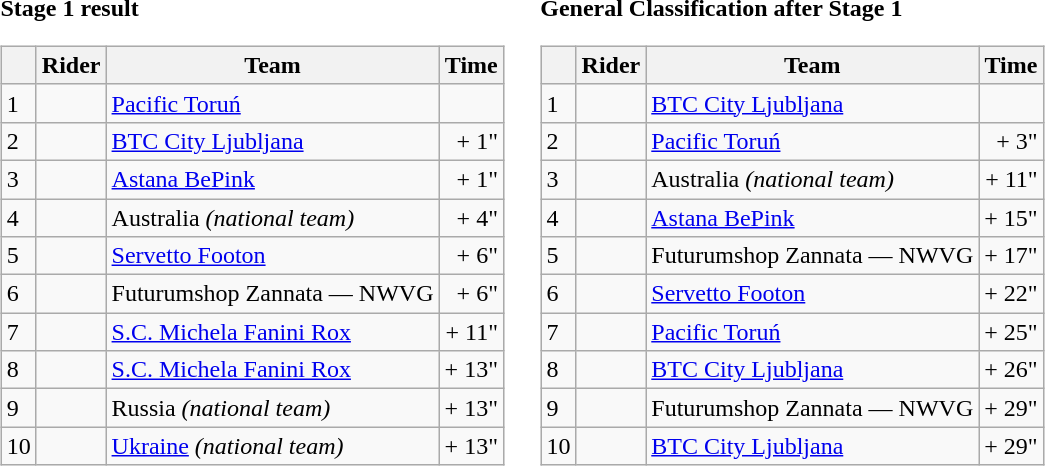<table>
<tr>
<td><strong>Stage 1 result</strong><br><table class="wikitable">
<tr>
<th></th>
<th>Rider</th>
<th>Team</th>
<th>Time</th>
</tr>
<tr>
<td>1</td>
<td></td>
<td><a href='#'>Pacific Toruń</a></td>
<td align="right"></td>
</tr>
<tr>
<td>2</td>
<td></td>
<td><a href='#'>BTC City Ljubljana</a></td>
<td align="right">+ 1"</td>
</tr>
<tr>
<td>3</td>
<td></td>
<td><a href='#'>Astana BePink</a></td>
<td align="right">+ 1"</td>
</tr>
<tr>
<td>4</td>
<td></td>
<td>Australia <em>(national team)</em></td>
<td align="right">+ 4"</td>
</tr>
<tr>
<td>5</td>
<td></td>
<td><a href='#'>Servetto Footon</a></td>
<td align="right">+ 6"</td>
</tr>
<tr>
<td>6</td>
<td></td>
<td>Futurumshop Zannata — NWVG</td>
<td align="right">+ 6"</td>
</tr>
<tr>
<td>7</td>
<td></td>
<td><a href='#'>S.C. Michela Fanini Rox</a></td>
<td align="right">+ 11"</td>
</tr>
<tr>
<td>8</td>
<td></td>
<td><a href='#'>S.C. Michela Fanini Rox</a></td>
<td align="right">+ 13"</td>
</tr>
<tr>
<td>9</td>
<td></td>
<td>Russia <em>(national team)</em></td>
<td align="right">+ 13"</td>
</tr>
<tr>
<td>10</td>
<td></td>
<td><a href='#'>Ukraine</a> <em>(national team)</em></td>
<td align="right">+ 13"</td>
</tr>
</table>
</td>
<td></td>
<td><strong>General Classification after Stage 1</strong><br><table class="wikitable">
<tr>
<th></th>
<th>Rider</th>
<th>Team</th>
<th>Time</th>
</tr>
<tr>
<td>1</td>
<td> </td>
<td><a href='#'>BTC City Ljubljana</a></td>
<td align="right"></td>
</tr>
<tr>
<td>2</td>
<td></td>
<td><a href='#'>Pacific Toruń</a></td>
<td align="right">+ 3"</td>
</tr>
<tr>
<td>3</td>
<td> </td>
<td>Australia <em>(national team)</em></td>
<td align="right">+ 11"</td>
</tr>
<tr>
<td>4</td>
<td></td>
<td><a href='#'>Astana BePink</a></td>
<td align="right">+ 15"</td>
</tr>
<tr>
<td>5</td>
<td></td>
<td>Futurumshop Zannata — NWVG</td>
<td align="right">+ 17"</td>
</tr>
<tr>
<td>6</td>
<td></td>
<td><a href='#'>Servetto Footon</a></td>
<td align="right">+ 22"</td>
</tr>
<tr>
<td>7</td>
<td></td>
<td><a href='#'>Pacific Toruń</a></td>
<td align="right">+ 25"</td>
</tr>
<tr>
<td>8</td>
<td></td>
<td><a href='#'>BTC City Ljubljana</a></td>
<td align="right">+ 26"</td>
</tr>
<tr>
<td>9</td>
<td></td>
<td>Futurumshop Zannata — NWVG</td>
<td align="right">+ 29"</td>
</tr>
<tr>
<td>10</td>
<td></td>
<td><a href='#'>BTC City Ljubljana</a></td>
<td align="right">+ 29"</td>
</tr>
</table>
</td>
</tr>
</table>
